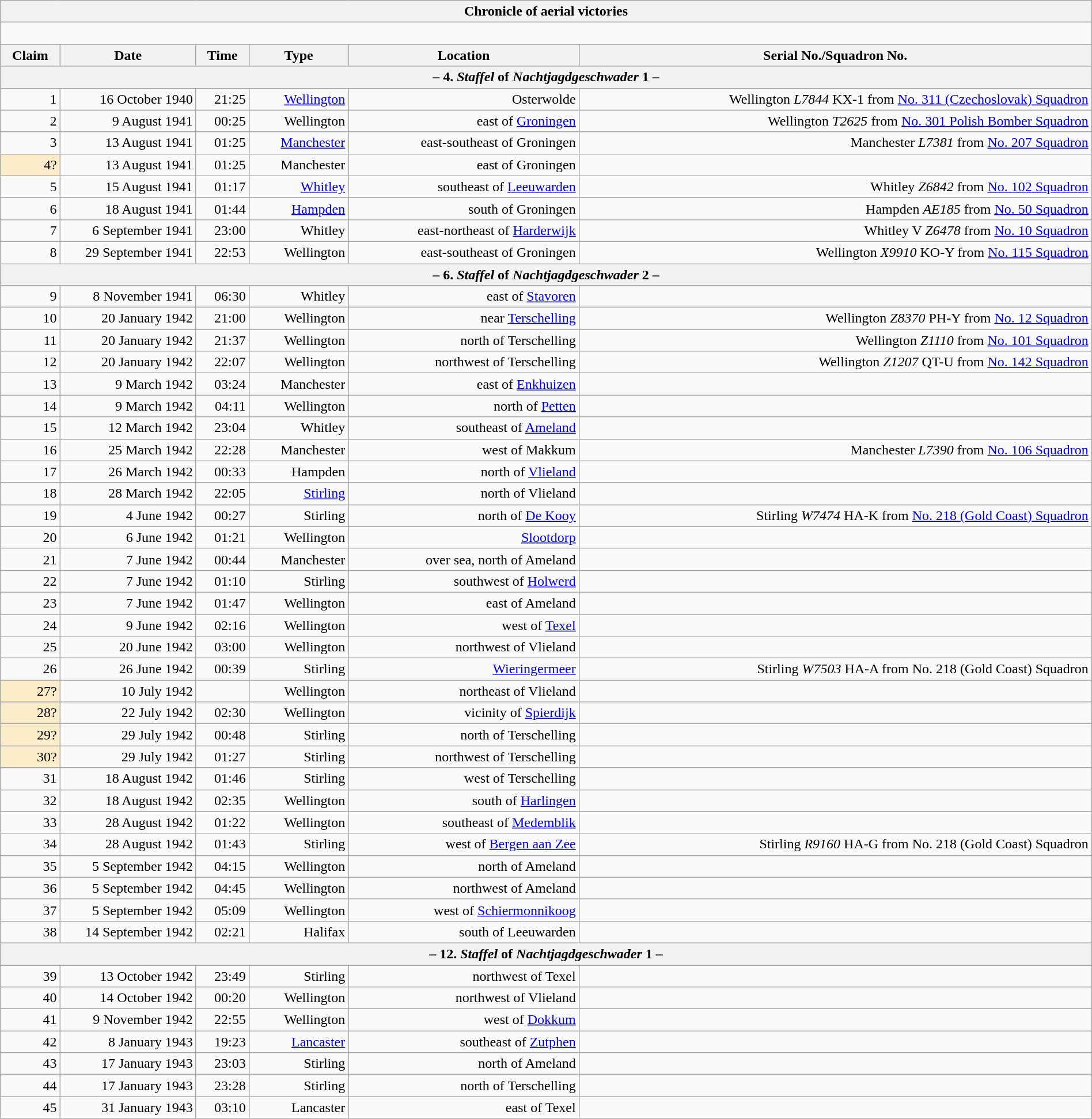<table class="wikitable plainrowheaders collapsible" style="margin-left: auto; margin-right: auto; border: none; text-align:right; width: 100%;">
<tr>
<th colspan="6">Chronicle of aerial victories</th>
</tr>
<tr>
<td colspan="6" style="text-align: left;"><br></td>
</tr>
<tr>
<th scope="col">Claim</th>
<th scope="col" style="width:150px">Date</th>
<th scope="col">Time</th>
<th scope="col">Type</th>
<th scope="col">Location</th>
<th scope="col">Serial No./Squadron No.</th>
</tr>
<tr>
<th colspan="6">– 4. <em>Staffel</em> of <em>Nachtjagdgeschwader</em> 1 –</th>
</tr>
<tr>
<td>1</td>
<td>16 October 1940</td>
<td>21:25</td>
<td><a href='#'>Wellington</a></td>
<td>Osterwolde</td>
<td>Wellington <em>L7844</em> KX-1 from <a href='#'>No. 311 (Czechoslovak) Squadron</a></td>
</tr>
<tr>
<td>2</td>
<td>9 August 1941</td>
<td>00:25</td>
<td>Wellington</td>
<td> east of <a href='#'>Groningen</a></td>
<td>Wellington <em>T2625</em> from <a href='#'>No. 301 Polish Bomber Squadron</a></td>
</tr>
<tr>
<td>3</td>
<td>13 August 1941</td>
<td>01:25</td>
<td><a href='#'>Manchester</a></td>
<td> east-southeast of Groningen</td>
<td>Manchester <em>L7381</em> from <a href='#'>No. 207 Squadron</a></td>
</tr>
<tr>
<td style="background:#faecc8">4?</td>
<td>13 August 1941</td>
<td>01:25</td>
<td>Manchester</td>
<td> east of Groningen</td>
<td></td>
</tr>
<tr>
<td>5</td>
<td>15 August 1941</td>
<td>01:17</td>
<td><a href='#'>Whitley</a></td>
<td> southeast of <a href='#'>Leeuwarden</a></td>
<td>Whitley <em>Z6842</em> from <a href='#'>No. 102 Squadron</a></td>
</tr>
<tr>
<td>6</td>
<td>18 August 1941</td>
<td>01:44</td>
<td><a href='#'>Hampden</a></td>
<td> south of Groningen</td>
<td>Hampden <em>AE185</em> from <a href='#'>No. 50 Squadron</a></td>
</tr>
<tr>
<td>7</td>
<td>6 September 1941</td>
<td>23:00</td>
<td>Whitley</td>
<td>east-northeast of <a href='#'>Harderwijk</a></td>
<td>Whitley V <em>Z6478</em> from <a href='#'>No. 10 Squadron</a></td>
</tr>
<tr>
<td>8</td>
<td>29 September 1941</td>
<td>22:53</td>
<td>Wellington</td>
<td> east-southeast of Groningen</td>
<td>Wellington <em>X9910</em> KO-Y from <a href='#'>No. 115 Squadron</a></td>
</tr>
<tr>
<th colspan="6">– 6. <em>Staffel</em> of <em>Nachtjagdgeschwader</em> 2 –</th>
</tr>
<tr>
<td>9</td>
<td>8 November 1941</td>
<td>06:30</td>
<td>Whitley</td>
<td> east of <a href='#'>Stavoren</a></td>
<td></td>
</tr>
<tr>
<td>10</td>
<td>20 January 1942</td>
<td>21:00</td>
<td>Wellington</td>
<td>near <a href='#'>Terschelling</a></td>
<td>Wellington <em>Z8370</em> PH-Y from <a href='#'>No. 12 Squadron</a></td>
</tr>
<tr>
<td>11</td>
<td>20 January 1942</td>
<td>21:37</td>
<td>Wellington</td>
<td>north of Terschelling</td>
<td>Wellington <em>Z1110</em> from <a href='#'>No. 101 Squadron</a></td>
</tr>
<tr>
<td>12</td>
<td>20 January 1942</td>
<td>22:07</td>
<td>Wellington</td>
<td>northwest of Terschelling</td>
<td>Wellington <em>Z1207</em> QT-U from <a href='#'>No. 142 Squadron</a></td>
</tr>
<tr>
<td>13</td>
<td>9 March 1942</td>
<td>03:24</td>
<td>Manchester</td>
<td>east of <a href='#'>Enkhuizen</a></td>
<td></td>
</tr>
<tr>
<td>14</td>
<td>9 March 1942</td>
<td>04:11</td>
<td>Wellington</td>
<td> north of <a href='#'>Petten</a></td>
<td></td>
</tr>
<tr>
<td>15</td>
<td>12 March 1942</td>
<td>23:04</td>
<td>Whitley</td>
<td>southeast of <a href='#'>Ameland</a></td>
<td></td>
</tr>
<tr>
<td>16</td>
<td>25 March 1942</td>
<td>22:28</td>
<td>Manchester</td>
<td>west of Makkum</td>
<td>Manchester <em>L7390</em> from <a href='#'>No. 106 Squadron</a></td>
</tr>
<tr>
<td>17</td>
<td>26 March 1942</td>
<td>00:33</td>
<td>Hampden</td>
<td>north of <a href='#'>Vlieland</a></td>
<td></td>
</tr>
<tr>
<td>18</td>
<td>28 March 1942</td>
<td>22:05</td>
<td><a href='#'>Stirling</a></td>
<td>north of Vlieland</td>
<td></td>
</tr>
<tr>
<td>19</td>
<td>4 June 1942</td>
<td>00:27</td>
<td>Stirling</td>
<td> north of <a href='#'>De Kooy</a></td>
<td>Stirling <em>W7474</em> HA-K from <a href='#'>No. 218 (Gold Coast) Squadron</a></td>
</tr>
<tr>
<td>20</td>
<td>6 June 1942</td>
<td>01:21</td>
<td>Wellington</td>
<td><a href='#'>Slootdorp</a></td>
<td></td>
</tr>
<tr>
<td>21</td>
<td>7 June 1942</td>
<td>00:44</td>
<td>Manchester</td>
<td>over sea,  north of Ameland</td>
<td></td>
</tr>
<tr>
<td>22</td>
<td>7 June 1942</td>
<td>01:10</td>
<td>Stirling</td>
<td>southwest of <a href='#'>Holwerd</a></td>
<td></td>
</tr>
<tr>
<td>23</td>
<td>7 June 1942</td>
<td>01:47</td>
<td>Wellington</td>
<td>east of Ameland</td>
<td></td>
</tr>
<tr>
<td>24</td>
<td>9 June 1942</td>
<td>02:16</td>
<td>Wellington</td>
<td>west of <a href='#'>Texel</a></td>
<td></td>
</tr>
<tr>
<td>25</td>
<td>20 June 1942</td>
<td>03:00</td>
<td>Wellington</td>
<td> northwest of Vlieland</td>
<td></td>
</tr>
<tr>
<td>26</td>
<td>26 June 1942</td>
<td>00:39</td>
<td>Stirling</td>
<td><a href='#'>Wieringermeer</a></td>
<td>Stirling <em>W7503</em> HA-A from No. 218 (Gold Coast) Squadron</td>
</tr>
<tr>
<td style="background:#faecc8">27?</td>
<td>10 July 1942</td>
<td></td>
<td>Wellington</td>
<td>northeast of Vlieland</td>
<td></td>
</tr>
<tr>
<td style="background:#faecc8">28?</td>
<td>22 July 1942</td>
<td>02:30</td>
<td>Wellington</td>
<td>vicinity of <a href='#'>Spierdijk</a></td>
<td></td>
</tr>
<tr>
<td style="background:#faecc8">29?</td>
<td>29 July 1942</td>
<td>00:48</td>
<td>Stirling</td>
<td> north of Terschelling</td>
<td></td>
</tr>
<tr>
<td style="background:#faecc8">30?</td>
<td>29 July 1942</td>
<td>01:27</td>
<td>Stirling</td>
<td> northwest of Terschelling</td>
<td></td>
</tr>
<tr>
<td>31</td>
<td>18 August 1942</td>
<td>01:46</td>
<td>Stirling</td>
<td> west of Terschelling</td>
<td></td>
</tr>
<tr>
<td>32</td>
<td>18 August 1942</td>
<td>02:35</td>
<td>Wellington</td>
<td> south of <a href='#'>Harlingen</a></td>
<td></td>
</tr>
<tr>
<td>33</td>
<td>28 August 1942</td>
<td>01:22</td>
<td>Wellington</td>
<td> southeast of <a href='#'>Medemblik</a></td>
<td></td>
</tr>
<tr>
<td>34</td>
<td>28 August 1942</td>
<td>01:43</td>
<td>Stirling</td>
<td>west of <a href='#'>Bergen aan Zee</a></td>
<td>Stirling <em>R9160</em> HA-G from No. 218 (Gold Coast) Squadron</td>
</tr>
<tr>
<td>35</td>
<td>5 September 1942</td>
<td>04:15</td>
<td>Wellington</td>
<td>north of Ameland</td>
<td></td>
</tr>
<tr>
<td>36</td>
<td>5 September 1942</td>
<td>04:45</td>
<td>Wellington</td>
<td>northwest of Ameland</td>
<td></td>
</tr>
<tr>
<td>37</td>
<td>5 September 1942</td>
<td>05:09</td>
<td>Wellington</td>
<td>west of <a href='#'>Schiermonnikoog</a></td>
<td></td>
</tr>
<tr>
<td>38</td>
<td>14 September 1942</td>
<td>02:21</td>
<td>Halifax</td>
<td> south of Leeuwarden</td>
<td></td>
</tr>
<tr>
<th colspan="6">– 12. <em>Staffel</em> of <em>Nachtjagdgeschwader</em> 1 –</th>
</tr>
<tr>
<td>39</td>
<td>13 October 1942</td>
<td>23:49</td>
<td>Stirling</td>
<td> northwest of Texel</td>
<td></td>
</tr>
<tr>
<td>40</td>
<td>14 October 1942</td>
<td>00:20</td>
<td>Wellington</td>
<td> northwest of Vlieland</td>
<td></td>
</tr>
<tr>
<td>41</td>
<td>9 November 1942</td>
<td>22:55</td>
<td>Wellington</td>
<td> west of <a href='#'>Dokkum</a></td>
<td></td>
</tr>
<tr>
<td>42</td>
<td>8 January 1943</td>
<td>19:23</td>
<td><a href='#'>Lancaster</a></td>
<td> southeast of <a href='#'>Zutphen</a></td>
<td></td>
</tr>
<tr>
<td>43</td>
<td>17 January 1943</td>
<td>23:03</td>
<td>Stirling</td>
<td> north of Ameland</td>
<td></td>
</tr>
<tr>
<td>44</td>
<td>17 January 1943</td>
<td>23:28</td>
<td>Stirling</td>
<td> north of Terschelling</td>
<td></td>
</tr>
<tr>
<td>45</td>
<td>31 January 1943</td>
<td>03:10</td>
<td>Lancaster</td>
<td> east of Texel</td>
<td></td>
</tr>
</table>
